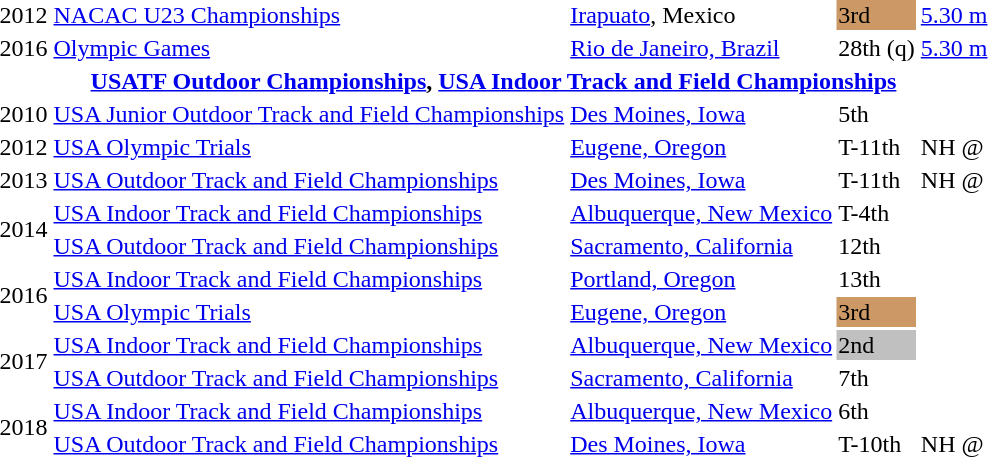<table>
<tr>
<td>2012</td>
<td><a href='#'>NACAC U23 Championships</a></td>
<td><a href='#'>Irapuato</a>, Mexico</td>
<td bgcolor=cc9966>3rd</td>
<td><a href='#'>5.30 m</a></td>
</tr>
<tr>
<td>2016</td>
<td><a href='#'>Olympic Games</a></td>
<td><a href='#'>Rio de Janeiro, Brazil</a></td>
<td>28th (q)</td>
<td><a href='#'>5.30 m</a></td>
</tr>
<tr>
<th colspan="6"><a href='#'>USATF Outdoor Championships</a>, <a href='#'>USA Indoor Track and Field Championships</a></th>
</tr>
<tr>
<td>2010</td>
<td><a href='#'>USA Junior Outdoor Track and Field Championships</a></td>
<td><a href='#'>Des Moines, Iowa</a></td>
<td>5th</td>
<td></td>
</tr>
<tr>
<td>2012</td>
<td><a href='#'>USA Olympic Trials</a></td>
<td><a href='#'>Eugene, Oregon</a></td>
<td>T-11th</td>
<td>NH @ </td>
</tr>
<tr>
<td>2013</td>
<td><a href='#'>USA Outdoor Track and Field Championships</a></td>
<td><a href='#'>Des Moines, Iowa</a></td>
<td>T-11th</td>
<td>NH @ </td>
</tr>
<tr>
<td rowspan=2>2014</td>
<td><a href='#'>USA Indoor Track and Field Championships</a></td>
<td><a href='#'>Albuquerque, New Mexico</a></td>
<td>T-4th</td>
<td></td>
</tr>
<tr>
<td><a href='#'>USA Outdoor Track and Field Championships</a></td>
<td><a href='#'>Sacramento, California</a></td>
<td>12th</td>
<td></td>
</tr>
<tr>
<td rowspan=2>2016</td>
<td><a href='#'>USA Indoor Track and Field Championships</a></td>
<td><a href='#'>Portland, Oregon</a></td>
<td>13th</td>
<td></td>
</tr>
<tr>
<td><a href='#'>USA Olympic Trials</a></td>
<td><a href='#'>Eugene, Oregon</a></td>
<td bgcolor=cc9966>3rd</td>
<td></td>
</tr>
<tr>
<td rowspan=2>2017</td>
<td><a href='#'>USA Indoor Track and Field Championships</a></td>
<td><a href='#'>Albuquerque, New Mexico</a></td>
<td bgcolor=silver>2nd</td>
<td></td>
</tr>
<tr>
<td><a href='#'>USA Outdoor Track and Field Championships</a></td>
<td><a href='#'>Sacramento, California</a></td>
<td>7th</td>
<td></td>
</tr>
<tr>
<td rowspan=2>2018</td>
<td><a href='#'>USA Indoor Track and Field Championships</a></td>
<td><a href='#'>Albuquerque, New Mexico</a></td>
<td>6th</td>
<td></td>
</tr>
<tr>
<td><a href='#'>USA Outdoor Track and Field Championships</a></td>
<td><a href='#'>Des Moines, Iowa</a></td>
<td>T-10th</td>
<td>NH @ </td>
</tr>
<tr>
</tr>
</table>
